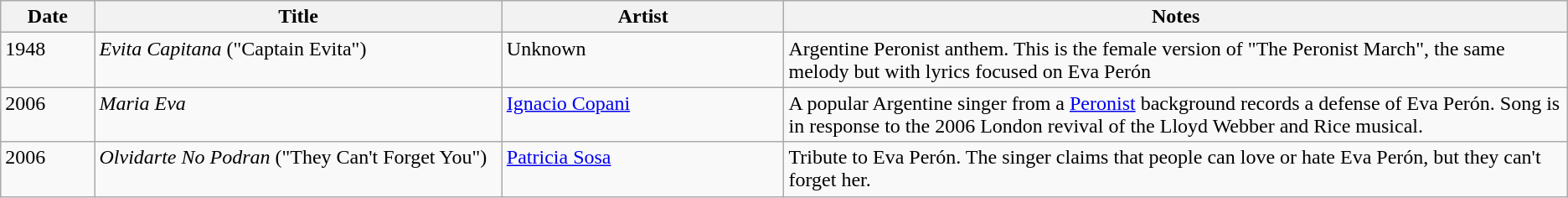<table class="wikitable sortable">
<tr>
<th width="6%">Date</th>
<th width="26%">Title</th>
<th width="18%">Artist</th>
<th width="50%">Notes</th>
</tr>
<tr valign="top">
<td>1948</td>
<td><em>Evita Capitana</em> ("Captain Evita")</td>
<td>Unknown</td>
<td>Argentine Peronist anthem. This is the female version of "The Peronist March", the same melody but with lyrics focused on Eva Perón </td>
</tr>
<tr valign="top">
<td>2006</td>
<td><em>Maria Eva</em></td>
<td><a href='#'>Ignacio Copani</a></td>
<td>A popular Argentine singer from a <a href='#'>Peronist</a> background records a defense of Eva Perón. Song is in response to the 2006 London revival of the Lloyd Webber and Rice musical.  </td>
</tr>
<tr valign="top">
<td>2006</td>
<td><em>Olvidarte No Podran</em> ("They Can't Forget You")</td>
<td><a href='#'>Patricia Sosa</a></td>
<td>Tribute to Eva Perón. The singer claims that people can love or hate Eva Perón, but they can't forget her. </td>
</tr>
</table>
